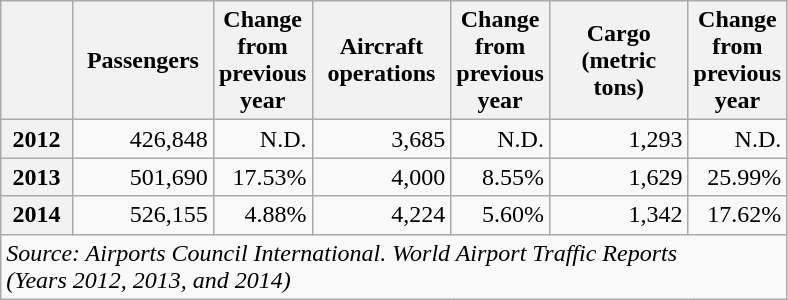<table class="wikitable" style="text-align:right; width:525px">
<tr>
<th style="width:50px"></th>
<th style="width:100px">Passengers</th>
<th style="width:50px">Change from previous year</th>
<th style="width:100px">Aircraft operations</th>
<th style="width:50px">Change from previous year</th>
<th style="width:125px">Cargo<br>(metric tons)</th>
<th style="width:50px">Change from previous year</th>
</tr>
<tr>
<th>2012</th>
<td>426,848</td>
<td>N.D.</td>
<td>3,685</td>
<td>N.D.</td>
<td>1,293</td>
<td>N.D.</td>
</tr>
<tr>
<th>2013</th>
<td>501,690</td>
<td>17.53%</td>
<td>4,000</td>
<td> 8.55%</td>
<td>1,629</td>
<td>25.99%</td>
</tr>
<tr>
<th>2014</th>
<td>526,155</td>
<td> 4.88%</td>
<td>4,224</td>
<td> 5.60%</td>
<td>1,342</td>
<td>17.62%</td>
</tr>
<tr>
<td colspan="7" style="text-align:left;"><em>Source: Airports Council International. World Airport Traffic Reports<br>(Years 2012, 2013, and 2014)</em></td>
</tr>
</table>
